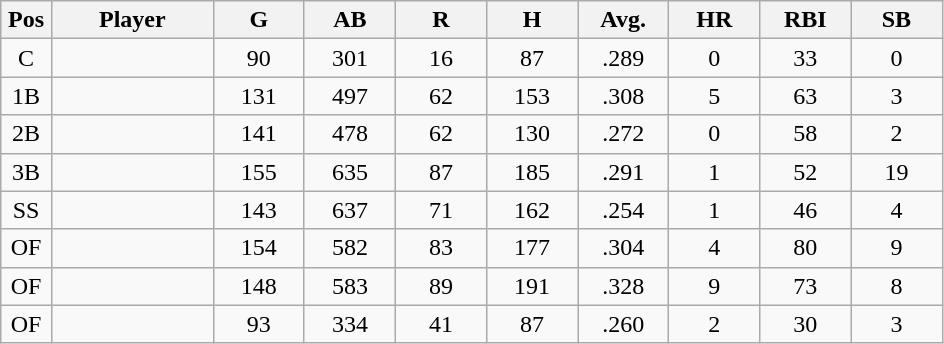<table class="wikitable sortable">
<tr>
<th bgcolor="#DDDDFF" width="5%">Pos</th>
<th bgcolor="#DDDDFF" width="16%">Player</th>
<th bgcolor="#DDDDFF" width="9%">G</th>
<th bgcolor="#DDDDFF" width="9%">AB</th>
<th bgcolor="#DDDDFF" width="9%">R</th>
<th bgcolor="#DDDDFF" width="9%">H</th>
<th bgcolor="#DDDDFF" width="9%">Avg.</th>
<th bgcolor="#DDDDFF" width="9%">HR</th>
<th bgcolor="#DDDDFF" width="9%">RBI</th>
<th bgcolor="#DDDDFF" width="9%">SB</th>
</tr>
<tr align="center">
<td>C</td>
<td></td>
<td>90</td>
<td>301</td>
<td>16</td>
<td>87</td>
<td>.289</td>
<td>0</td>
<td>33</td>
<td>0</td>
</tr>
<tr align="center">
<td>1B</td>
<td></td>
<td>131</td>
<td>497</td>
<td>62</td>
<td>153</td>
<td>.308</td>
<td>5</td>
<td>63</td>
<td>3</td>
</tr>
<tr align="center">
<td>2B</td>
<td></td>
<td>141</td>
<td>478</td>
<td>62</td>
<td>130</td>
<td>.272</td>
<td>0</td>
<td>58</td>
<td>2</td>
</tr>
<tr align="center">
<td>3B</td>
<td></td>
<td>155</td>
<td>635</td>
<td>87</td>
<td>185</td>
<td>.291</td>
<td>1</td>
<td>52</td>
<td>19</td>
</tr>
<tr align="center">
<td>SS</td>
<td></td>
<td>143</td>
<td>637</td>
<td>71</td>
<td>162</td>
<td>.254</td>
<td>1</td>
<td>46</td>
<td>4</td>
</tr>
<tr align="center">
<td>OF</td>
<td></td>
<td>154</td>
<td>582</td>
<td>83</td>
<td>177</td>
<td>.304</td>
<td>4</td>
<td>80</td>
<td>9</td>
</tr>
<tr align="center">
<td>OF</td>
<td></td>
<td>148</td>
<td>583</td>
<td>89</td>
<td>191</td>
<td>.328</td>
<td>9</td>
<td>73</td>
<td>8</td>
</tr>
<tr align="center">
<td>OF</td>
<td></td>
<td>93</td>
<td>334</td>
<td>41</td>
<td>87</td>
<td>.260</td>
<td>2</td>
<td>30</td>
<td>3</td>
</tr>
</table>
